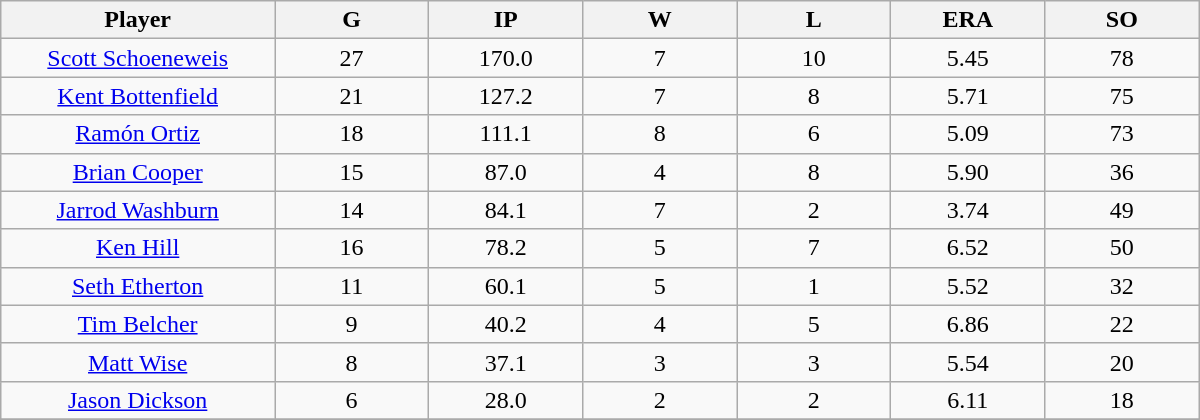<table class="wikitable sortable">
<tr>
<th bgcolor="#DDDDFF" width="16%">Player</th>
<th bgcolor="#DDDDFF" width="9%">G</th>
<th bgcolor="#DDDDFF" width="9%">IP</th>
<th bgcolor="#DDDDFF" width="9%">W</th>
<th bgcolor="#DDDDFF" width="9%">L</th>
<th bgcolor="#DDDDFF" width="9%">ERA</th>
<th bgcolor="#DDDDFF" width="9%">SO</th>
</tr>
<tr align="center">
<td><a href='#'>Scott Schoeneweis</a></td>
<td>27</td>
<td>170.0</td>
<td>7</td>
<td>10</td>
<td>5.45</td>
<td>78</td>
</tr>
<tr align=center>
<td><a href='#'>Kent Bottenfield</a></td>
<td>21</td>
<td>127.2</td>
<td>7</td>
<td>8</td>
<td>5.71</td>
<td>75</td>
</tr>
<tr align=center>
<td><a href='#'>Ramón Ortiz</a></td>
<td>18</td>
<td>111.1</td>
<td>8</td>
<td>6</td>
<td>5.09</td>
<td>73</td>
</tr>
<tr align=center>
<td><a href='#'>Brian Cooper</a></td>
<td>15</td>
<td>87.0</td>
<td>4</td>
<td>8</td>
<td>5.90</td>
<td>36</td>
</tr>
<tr align=center>
<td><a href='#'>Jarrod Washburn</a></td>
<td>14</td>
<td>84.1</td>
<td>7</td>
<td>2</td>
<td>3.74</td>
<td>49</td>
</tr>
<tr align="center">
<td><a href='#'>Ken Hill</a></td>
<td>16</td>
<td>78.2</td>
<td>5</td>
<td>7</td>
<td>6.52</td>
<td>50</td>
</tr>
<tr align="center">
<td><a href='#'>Seth Etherton</a></td>
<td>11</td>
<td>60.1</td>
<td>5</td>
<td>1</td>
<td>5.52</td>
<td>32</td>
</tr>
<tr align=center>
<td><a href='#'>Tim Belcher</a></td>
<td>9</td>
<td>40.2</td>
<td>4</td>
<td>5</td>
<td>6.86</td>
<td>22</td>
</tr>
<tr align=center>
<td><a href='#'>Matt Wise</a></td>
<td>8</td>
<td>37.1</td>
<td>3</td>
<td>3</td>
<td>5.54</td>
<td>20</td>
</tr>
<tr align=center>
<td><a href='#'>Jason Dickson</a></td>
<td>6</td>
<td>28.0</td>
<td>2</td>
<td>2</td>
<td>6.11</td>
<td>18</td>
</tr>
<tr align="center">
</tr>
</table>
